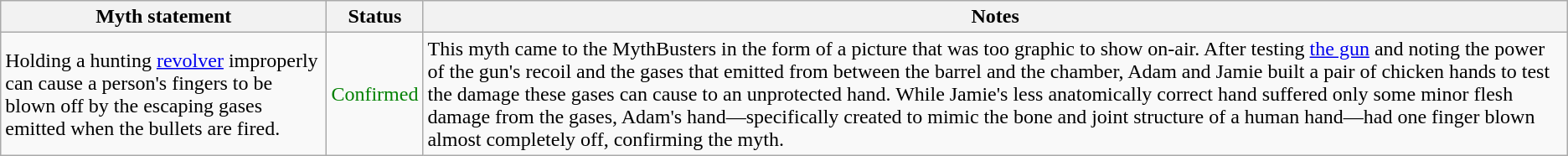<table class="wikitable plainrowheaders">
<tr>
<th>Myth statement</th>
<th>Status</th>
<th>Notes</th>
</tr>
<tr>
<td>Holding a hunting <a href='#'>revolver</a> improperly can cause a person's fingers to be blown off by the escaping gases emitted when the bullets are fired.</td>
<td style="color:Green">Confirmed</td>
<td>This myth came to the MythBusters in the form of a picture that was too graphic to show on-air. After testing <a href='#'>the gun</a> and noting the power of the gun's recoil and the gases that emitted from between the barrel and the chamber, Adam and Jamie built a pair of chicken hands to test the damage these gases can cause to an unprotected hand. While Jamie's less anatomically correct hand suffered only some minor flesh damage from the gases, Adam's hand—specifically created to mimic the bone and joint structure of a human hand—had one finger blown almost completely off, confirming the myth.</td>
</tr>
</table>
